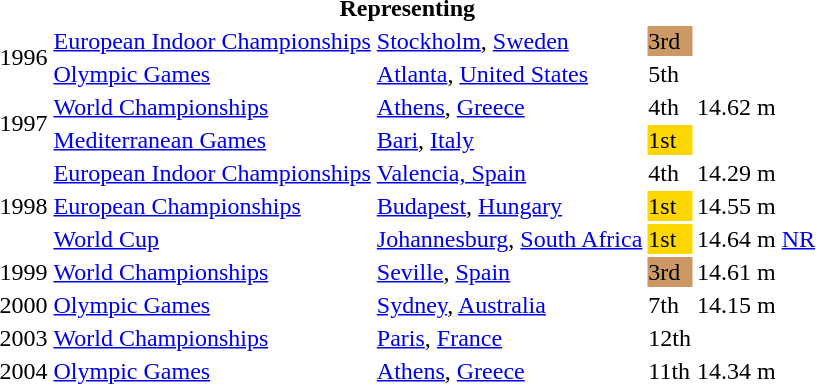<table>
<tr>
<th colspan="5">Representing </th>
</tr>
<tr>
<td rowspan=2>1996</td>
<td><a href='#'>European Indoor Championships</a></td>
<td><a href='#'>Stockholm</a>, <a href='#'>Sweden</a></td>
<td bgcolor="CC9966">3rd</td>
<td></td>
</tr>
<tr>
<td><a href='#'>Olympic Games</a></td>
<td><a href='#'>Atlanta</a>, <a href='#'>United States</a></td>
<td>5th</td>
<td></td>
</tr>
<tr>
<td rowspan=2>1997</td>
<td><a href='#'>World Championships</a></td>
<td><a href='#'>Athens</a>, <a href='#'>Greece</a></td>
<td>4th</td>
<td>14.62 m</td>
</tr>
<tr>
<td><a href='#'>Mediterranean Games</a></td>
<td><a href='#'>Bari</a>, <a href='#'>Italy</a></td>
<td bgcolor="gold">1st</td>
<td></td>
</tr>
<tr>
<td rowspan=3>1998</td>
<td><a href='#'>European Indoor Championships</a></td>
<td><a href='#'>Valencia, Spain</a></td>
<td>4th</td>
<td>14.29 m</td>
</tr>
<tr>
<td><a href='#'>European Championships</a></td>
<td><a href='#'>Budapest</a>, <a href='#'>Hungary</a></td>
<td bgcolor="gold">1st</td>
<td>14.55 m</td>
</tr>
<tr>
<td><a href='#'>World Cup</a></td>
<td><a href='#'>Johannesburg</a>, <a href='#'>South Africa</a></td>
<td bgcolor="gold">1st</td>
<td>14.64 m <a href='#'>NR</a></td>
</tr>
<tr>
<td>1999</td>
<td><a href='#'>World Championships</a></td>
<td><a href='#'>Seville</a>, <a href='#'>Spain</a></td>
<td bgcolor="CC9966">3rd</td>
<td>14.61 m</td>
</tr>
<tr>
<td>2000</td>
<td><a href='#'>Olympic Games</a></td>
<td><a href='#'>Sydney</a>, <a href='#'>Australia</a></td>
<td>7th</td>
<td>14.15 m</td>
</tr>
<tr>
<td>2003</td>
<td><a href='#'>World Championships</a></td>
<td><a href='#'>Paris</a>, <a href='#'>France</a></td>
<td>12th</td>
<td></td>
</tr>
<tr>
<td>2004</td>
<td><a href='#'>Olympic Games</a></td>
<td><a href='#'>Athens</a>, <a href='#'>Greece</a></td>
<td>11th</td>
<td>14.34 m</td>
</tr>
</table>
